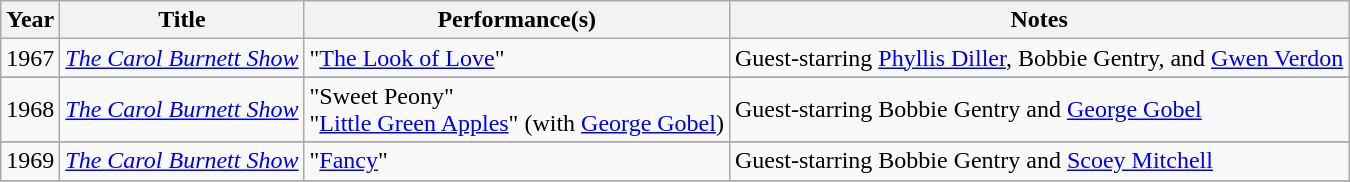<table class="wikitable sortable">
<tr>
<th>Year</th>
<th>Title</th>
<th>Performance(s)</th>
<th class="unsortable">Notes</th>
</tr>
<tr>
<td>1967</td>
<td><em><a href='#'>The Carol Burnett Show</a></em></td>
<td>"<a href='#'>The Look of Love</a>"</td>
<td>Guest-starring <a href='#'>Phyllis Diller</a>, Bobbie Gentry, and <a href='#'>Gwen Verdon</a></td>
</tr>
<tr>
</tr>
<tr>
<td>1968</td>
<td><em><a href='#'>The Carol Burnett Show</a></em></td>
<td>"Sweet Peony"<br>"<a href='#'>Little Green Apples</a>" (with <a href='#'>George Gobel</a>)</td>
<td>Guest-starring Bobbie Gentry and <a href='#'>George Gobel</a></td>
</tr>
<tr>
</tr>
<tr>
<td>1969</td>
<td><em><a href='#'>The Carol Burnett Show</a></em></td>
<td>"<a href='#'>Fancy</a>"</td>
<td>Guest-starring Bobbie Gentry and <a href='#'>Scoey Mitchell</a></td>
</tr>
<tr>
</tr>
</table>
